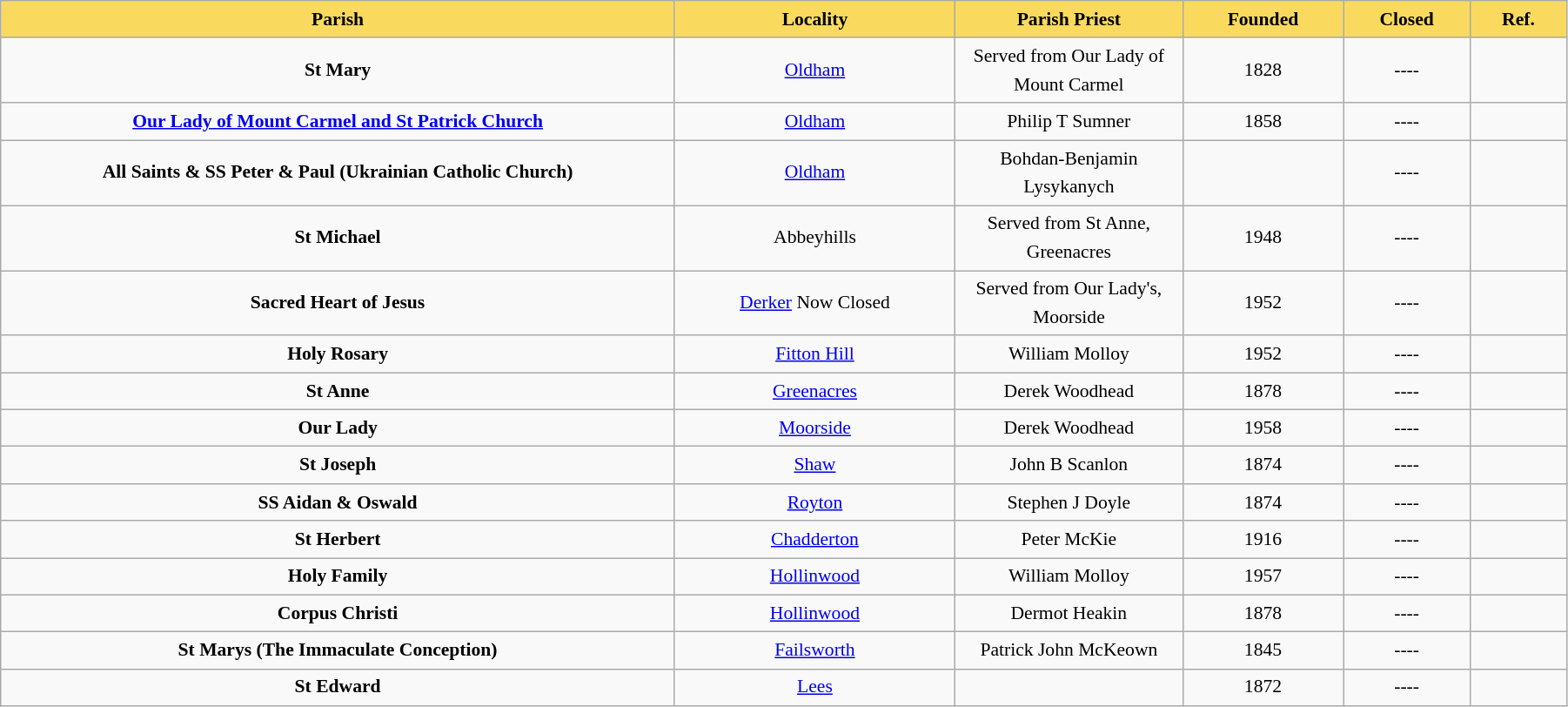<table class="wikitable sortable" style="font-size:90%; width:95%; border:0; text-align:center; line-height:150%;">
<tr>
<th style="height:17px; background:#FADA5E; color:Black; width:250px;">Parish</th>
<th style="height:17px; background:#FADA5E; color:Black; width:100px;">Locality</th>
<th style="height:17px; background:#FADA5E; color:Black; width:80px;">Parish Priest</th>
<th style="height:17px; background:#FADA5E; color:Black; width:35px;">Founded</th>
<th style="height:17px; background:#FADA5E; color:Black; width:35px;">Closed</th>
<th class="unsortable"  style="height:17px; background:#FADA5E; color:Black; width:30px;">Ref.</th>
</tr>
<tr>
<td><strong>St Mary</strong></td>
<td><a href='#'>Oldham</a></td>
<td>Served from Our Lady of Mount Carmel</td>
<td>1828</td>
<td>----</td>
<td></td>
</tr>
<tr>
<td><strong><a href='#'>Our Lady of Mount Carmel and St Patrick Church</a></strong></td>
<td><a href='#'>Oldham</a></td>
<td>Philip T Sumner</td>
<td>1858</td>
<td>----</td>
<td></td>
</tr>
<tr>
<td><strong>All Saints & SS Peter & Paul (Ukrainian Catholic Church)</strong> </td>
<td><a href='#'>Oldham</a></td>
<td>Bohdan-Benjamin Lysykanych</td>
<td></td>
<td>----</td>
<td></td>
</tr>
<tr>
<td><strong>St Michael</strong></td>
<td>Abbeyhills</td>
<td>Served from St Anne, Greenacres</td>
<td>1948</td>
<td>----</td>
<td></td>
</tr>
<tr>
<td><strong>Sacred Heart of Jesus</strong></td>
<td><a href='#'>Derker</a> Now Closed</td>
<td>Served from Our Lady's, Moorside</td>
<td>1952</td>
<td>----</td>
<td></td>
</tr>
<tr>
<td><strong>Holy Rosary</strong></td>
<td><a href='#'>Fitton Hill</a></td>
<td>William Molloy</td>
<td>1952</td>
<td>----</td>
<td></td>
</tr>
<tr>
<td><strong>St Anne</strong></td>
<td><a href='#'>Greenacres</a></td>
<td>Derek Woodhead</td>
<td>1878</td>
<td>----</td>
<td></td>
</tr>
<tr>
<td><strong>Our Lady</strong></td>
<td><a href='#'>Moorside</a></td>
<td>Derek Woodhead</td>
<td>1958</td>
<td>----</td>
<td></td>
</tr>
<tr>
<td><strong>St Joseph</strong></td>
<td><a href='#'>Shaw</a></td>
<td>John B Scanlon</td>
<td>1874</td>
<td>----</td>
<td></td>
</tr>
<tr>
<td><strong>SS Aidan & Oswald</strong></td>
<td><a href='#'>Royton</a></td>
<td>Stephen J Doyle</td>
<td>1874</td>
<td>----</td>
<td></td>
</tr>
<tr>
<td><strong>St Herbert</strong></td>
<td><a href='#'>Chadderton</a></td>
<td>Peter McKie</td>
<td>1916</td>
<td>----</td>
<td></td>
</tr>
<tr>
<td><strong>Holy Family</strong></td>
<td><a href='#'>Hollinwood</a></td>
<td>William Molloy</td>
<td>1957</td>
<td>----</td>
<td></td>
</tr>
<tr>
<td><strong>Corpus Christi</strong></td>
<td><a href='#'>Hollinwood</a></td>
<td>Dermot Heakin</td>
<td>1878</td>
<td>----</td>
<td></td>
</tr>
<tr>
<td><strong>St Marys (The Immaculate Conception)</strong></td>
<td><a href='#'>Failsworth</a></td>
<td>Patrick John McKeown</td>
<td>1845</td>
<td>----</td>
<td></td>
</tr>
<tr>
<td><strong>St Edward</strong></td>
<td><a href='#'>Lees</a></td>
<td></td>
<td>1872</td>
<td>----</td>
<td></td>
</tr>
</table>
